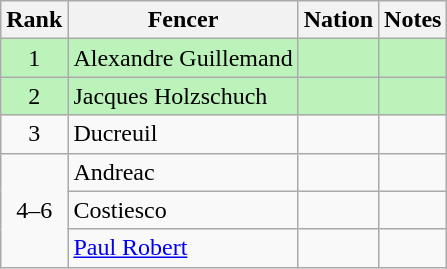<table class="wikitable sortable" style="text-align:center">
<tr>
<th>Rank</th>
<th>Fencer</th>
<th>Nation</th>
<th>Notes</th>
</tr>
<tr bgcolor=bbf3bb>
<td>1</td>
<td align=left>Alexandre Guillemand</td>
<td align=left></td>
<td></td>
</tr>
<tr bgcolor=bbf3bb>
<td>2</td>
<td align=left>Jacques Holzschuch</td>
<td align=left></td>
<td></td>
</tr>
<tr>
<td>3</td>
<td align=left>Ducreuil</td>
<td align=left></td>
<td></td>
</tr>
<tr>
<td rowspan=3 align=center>4–6</td>
<td align=left>Andreac</td>
<td align=left></td>
<td></td>
</tr>
<tr>
<td align=left>Costiesco</td>
<td align=left></td>
<td></td>
</tr>
<tr>
<td align=left><a href='#'>Paul Robert</a></td>
<td align=left></td>
<td></td>
</tr>
</table>
